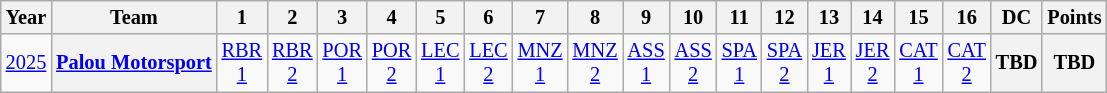<table class="wikitable" style="text-align:center; font-size:85%">
<tr>
<th>Year</th>
<th>Team</th>
<th>1</th>
<th>2</th>
<th>3</th>
<th>4</th>
<th>5</th>
<th>6</th>
<th>7</th>
<th>8</th>
<th>9</th>
<th>10</th>
<th>11</th>
<th>12</th>
<th>13</th>
<th>14</th>
<th>15</th>
<th>16</th>
<th>DC</th>
<th>Points</th>
</tr>
<tr>
<td><a href='#'>2025</a></td>
<th nowrap><a href='#'>Palou Motorsport</a></th>
<td style="background:#;"><a href='#'>RBR<br>1</a><br></td>
<td style="background:#;"><a href='#'>RBR<br>2</a><br></td>
<td style="background:#;"><a href='#'>POR<br>1</a><br></td>
<td style="background:#;"><a href='#'>POR<br>2</a><br></td>
<td style="background:#;"><a href='#'>LEC<br>1</a><br></td>
<td style="background:#;"><a href='#'>LEC<br>2</a><br></td>
<td style="background:#;"><a href='#'>MNZ<br>1</a><br></td>
<td style="background:#;"><a href='#'>MNZ<br>2</a><br></td>
<td style="background:#;"><a href='#'>ASS<br>1</a><br></td>
<td style="background:#;"><a href='#'>ASS<br>2</a><br></td>
<td style="background:#;"><a href='#'>SPA<br>1</a><br></td>
<td style="background:#;"><a href='#'>SPA<br>2</a><br></td>
<td style="background:#;"><a href='#'>JER<br>1</a><br></td>
<td style="background:#;"><a href='#'>JER<br>2</a><br></td>
<td style="background:#;"><a href='#'>CAT<br>1</a><br></td>
<td style="background:#;"><a href='#'>CAT<br>2</a><br></td>
<th>TBD</th>
<th>TBD</th>
</tr>
</table>
